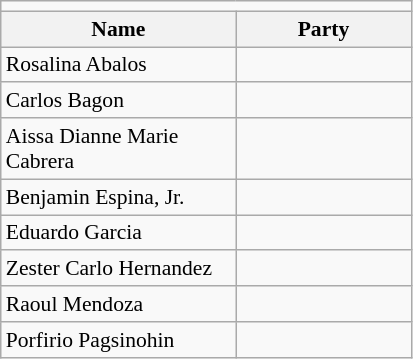<table class=wikitable style="font-size:90%">
<tr>
<td colspan=4 bgcolor=></td>
</tr>
<tr>
<th width=150px>Name</th>
<th colspan=2 width=110px>Party</th>
</tr>
<tr>
<td>Rosalina Abalos</td>
<td></td>
</tr>
<tr>
<td>Carlos Bagon</td>
<td></td>
</tr>
<tr>
<td>Aissa Dianne Marie Cabrera</td>
<td></td>
</tr>
<tr>
<td>Benjamin Espina, Jr.</td>
<td></td>
</tr>
<tr>
<td>Eduardo Garcia</td>
<td></td>
</tr>
<tr>
<td>Zester Carlo Hernandez</td>
<td></td>
</tr>
<tr>
<td>Raoul Mendoza</td>
<td></td>
</tr>
<tr>
<td>Porfirio Pagsinohin</td>
<td></td>
</tr>
</table>
